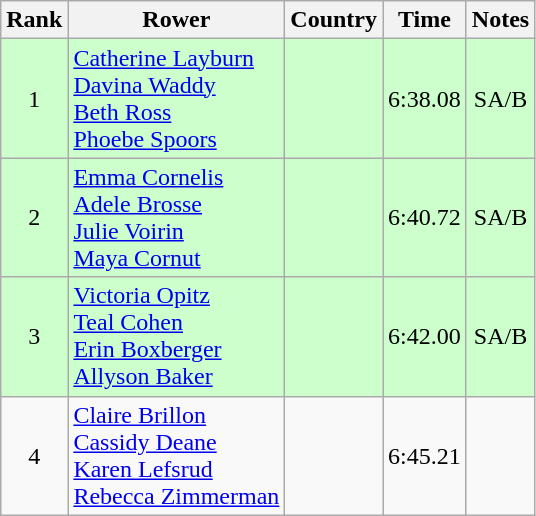<table class="wikitable" style="text-align:center">
<tr>
<th>Rank</th>
<th>Rower</th>
<th>Country</th>
<th>Time</th>
<th>Notes</th>
</tr>
<tr bgcolor=ccffcc>
<td>1</td>
<td align="left"><a href='#'>Catherine Layburn</a><br><a href='#'>Davina Waddy</a><br><a href='#'>Beth Ross</a><br><a href='#'>Phoebe Spoors</a></td>
<td align="left"></td>
<td>6:38.08</td>
<td>SA/B</td>
</tr>
<tr bgcolor=ccffcc>
<td>2</td>
<td align="left"><a href='#'>Emma Cornelis</a><br><a href='#'>Adele Brosse</a><br><a href='#'>Julie Voirin</a><br><a href='#'>Maya Cornut</a></td>
<td align="left"></td>
<td>6:40.72</td>
<td>SA/B</td>
</tr>
<tr bgcolor=ccffcc>
<td>3</td>
<td align="left"><a href='#'>Victoria Opitz</a><br><a href='#'>Teal Cohen</a><br><a href='#'>Erin Boxberger</a><br><a href='#'>Allyson Baker</a></td>
<td align="left"></td>
<td>6:42.00</td>
<td>SA/B</td>
</tr>
<tr>
<td>4</td>
<td align="left"><a href='#'>Claire Brillon</a><br><a href='#'>Cassidy Deane</a><br><a href='#'>Karen Lefsrud</a><br><a href='#'>Rebecca Zimmerman</a></td>
<td align="left"></td>
<td>6:45.21</td>
<td></td>
</tr>
</table>
